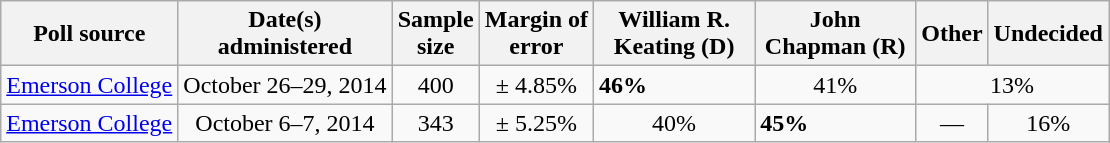<table class="wikitable">
<tr>
<th>Poll source</th>
<th>Date(s)<br>administered</th>
<th>Sample<br>size</th>
<th>Margin of<br>error</th>
<th style="width:100px;">William R.<br>Keating (D)</th>
<th style="width:100px;">John<br>Chapman (R)</th>
<th>Other</th>
<th>Undecided</th>
</tr>
<tr>
<td><a href='#'>Emerson College</a></td>
<td align=center>October 26–29, 2014</td>
<td align=center>400</td>
<td align=center>± 4.85%</td>
<td><strong>46%</strong></td>
<td align=center>41%</td>
<td align=center colspan=2>13%</td>
</tr>
<tr>
<td><a href='#'>Emerson College</a></td>
<td align=center>October 6–7, 2014</td>
<td align=center>343</td>
<td align=center>± 5.25%</td>
<td align=center>40%</td>
<td><strong>45%</strong></td>
<td align=center>—</td>
<td align=center>16%</td>
</tr>
</table>
